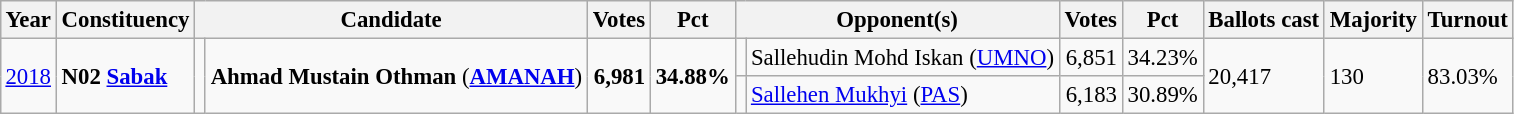<table class="wikitable" style="margin:0.5em ; font-size:95%">
<tr>
<th>Year</th>
<th>Constituency</th>
<th colspan=2>Candidate</th>
<th>Votes</th>
<th>Pct</th>
<th colspan=2>Opponent(s)</th>
<th>Votes</th>
<th>Pct</th>
<th>Ballots cast</th>
<th>Majority</th>
<th>Turnout</th>
</tr>
<tr>
<td rowspan=2><a href='#'>2018</a></td>
<td rowspan=2><strong>N02 <a href='#'>Sabak</a></strong></td>
<td rowspan=2 ></td>
<td rowspan=2><strong>Ahmad Mustain Othman</strong> (<a href='#'><strong>AMANAH</strong></a>)</td>
<td rowspan=2 align="right"><strong>6,981</strong></td>
<td rowspan=2><strong>34.88%</strong></td>
<td></td>
<td>Sallehudin Mohd Iskan (<a href='#'>UMNO</a>)</td>
<td align="right">6,851</td>
<td>34.23%</td>
<td rowspan=2>20,417</td>
<td rowspan=2>130</td>
<td rowspan=2>83.03%</td>
</tr>
<tr>
<td></td>
<td><a href='#'>Sallehen Mukhyi</a> (<a href='#'>PAS</a>)</td>
<td align="right">6,183</td>
<td>30.89%</td>
</tr>
</table>
